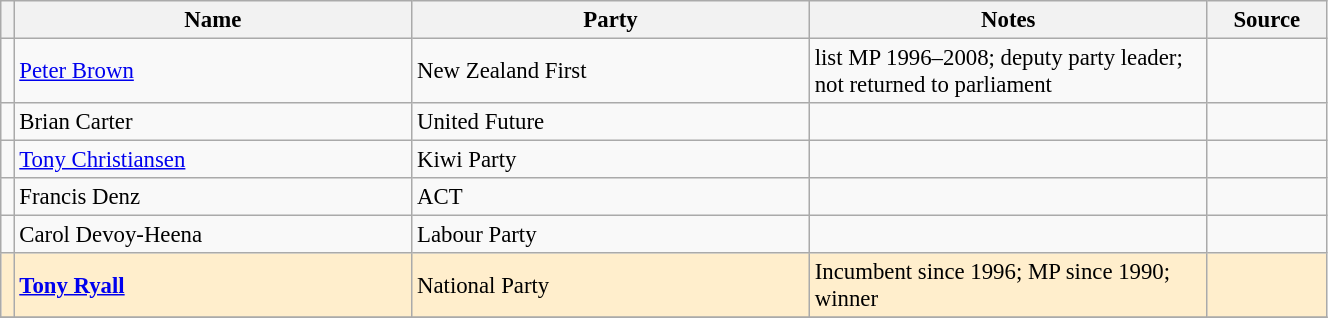<table class="wikitable" width="70%" style="font-size:95%;">
<tr>
<th width=1%></th>
<th width=30%>Name</th>
<th width=30%>Party</th>
<th width=30%>Notes</th>
<th width=9%>Source</th>
</tr>
<tr -->
<td bgcolor=></td>
<td><a href='#'>Peter Brown</a></td>
<td>New Zealand First</td>
<td>list MP 1996–2008; deputy party leader; not returned to parliament</td>
<td></td>
</tr>
<tr -->
<td bgcolor=></td>
<td>Brian Carter</td>
<td>United Future</td>
<td></td>
<td></td>
</tr>
<tr -->
<td bgcolor=></td>
<td><a href='#'>Tony Christiansen</a></td>
<td>Kiwi Party</td>
<td></td>
<td></td>
</tr>
<tr -->
<td bgcolor=></td>
<td>Francis Denz</td>
<td>ACT</td>
<td></td>
<td></td>
</tr>
<tr -->
<td bgcolor=></td>
<td>Carol Devoy-Heena</td>
<td>Labour Party</td>
<td></td>
<td></td>
</tr>
<tr ---- bgcolor=#FFEECC>
<td bgcolor=></td>
<td><strong><a href='#'>Tony Ryall</a></strong></td>
<td>National Party</td>
<td>Incumbent since 1996; MP since 1990; winner</td>
<td></td>
</tr>
<tr -->
</tr>
</table>
